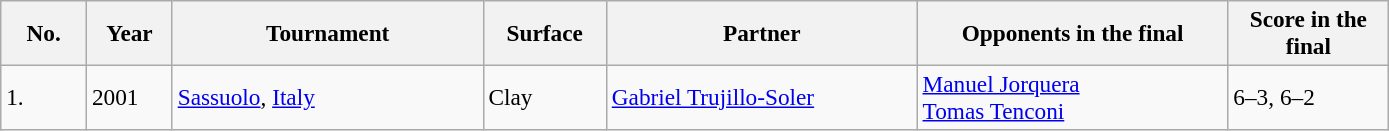<table class="sortable wikitable" style=font-size:97%>
<tr>
<th width=50>No.</th>
<th width=50>Year</th>
<th width=200>Tournament</th>
<th width=75>Surface</th>
<th width=200>Partner</th>
<th width=200>Opponents in the final</th>
<th width=100>Score in the final</th>
</tr>
<tr>
<td>1.</td>
<td>2001</td>
<td> <a href='#'>Sassuolo</a>, <a href='#'>Italy</a></td>
<td>Clay</td>
<td> <a href='#'>Gabriel Trujillo-Soler</a></td>
<td> <a href='#'>Manuel Jorquera</a><br> <a href='#'>Tomas Tenconi</a></td>
<td>6–3, 6–2</td>
</tr>
</table>
